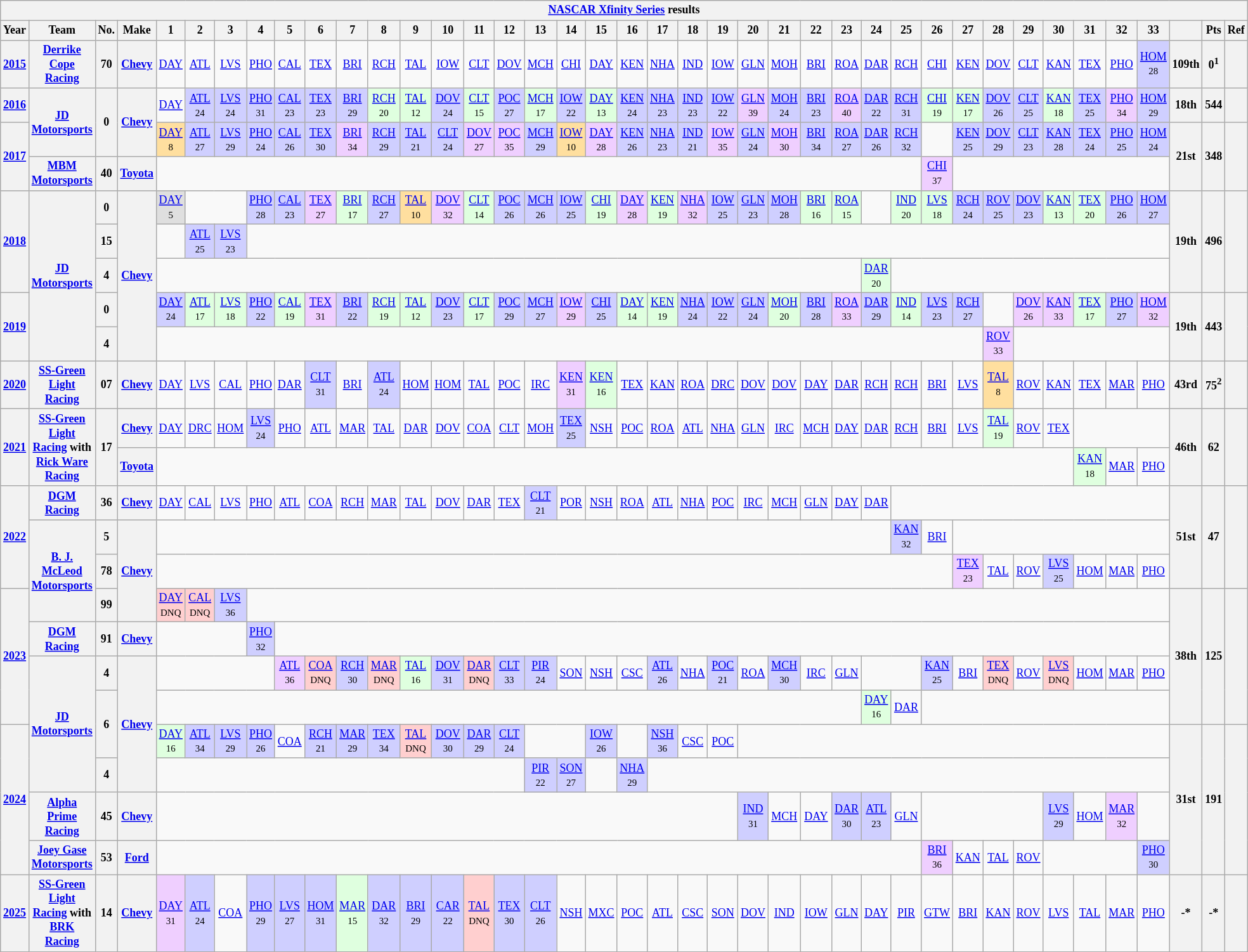<table class="wikitable" style="text-align:center; font-size:75%">
<tr>
<th colspan=40><a href='#'>NASCAR Xfinity Series</a> results</th>
</tr>
<tr>
<th>Year</th>
<th>Team</th>
<th>No.</th>
<th>Make</th>
<th>1</th>
<th>2</th>
<th>3</th>
<th>4</th>
<th>5</th>
<th>6</th>
<th>7</th>
<th>8</th>
<th>9</th>
<th>10</th>
<th>11</th>
<th>12</th>
<th>13</th>
<th>14</th>
<th>15</th>
<th>16</th>
<th>17</th>
<th>18</th>
<th>19</th>
<th>20</th>
<th>21</th>
<th>22</th>
<th>23</th>
<th>24</th>
<th>25</th>
<th>26</th>
<th>27</th>
<th>28</th>
<th>29</th>
<th>30</th>
<th>31</th>
<th>32</th>
<th>33</th>
<th></th>
<th>Pts</th>
<th>Ref</th>
</tr>
<tr>
<th><a href='#'>2015</a></th>
<th><a href='#'>Derrike Cope Racing</a></th>
<th>70</th>
<th><a href='#'>Chevy</a></th>
<td><a href='#'>DAY</a></td>
<td><a href='#'>ATL</a></td>
<td><a href='#'>LVS</a></td>
<td><a href='#'>PHO</a></td>
<td><a href='#'>CAL</a></td>
<td><a href='#'>TEX</a></td>
<td><a href='#'>BRI</a></td>
<td><a href='#'>RCH</a></td>
<td><a href='#'>TAL</a></td>
<td><a href='#'>IOW</a></td>
<td><a href='#'>CLT</a></td>
<td><a href='#'>DOV</a></td>
<td><a href='#'>MCH</a></td>
<td><a href='#'>CHI</a></td>
<td><a href='#'>DAY</a></td>
<td><a href='#'>KEN</a></td>
<td><a href='#'>NHA</a></td>
<td><a href='#'>IND</a></td>
<td><a href='#'>IOW</a></td>
<td><a href='#'>GLN</a></td>
<td><a href='#'>MOH</a></td>
<td><a href='#'>BRI</a></td>
<td><a href='#'>ROA</a></td>
<td><a href='#'>DAR</a></td>
<td><a href='#'>RCH</a></td>
<td><a href='#'>CHI</a></td>
<td><a href='#'>KEN</a></td>
<td><a href='#'>DOV</a></td>
<td><a href='#'>CLT</a></td>
<td><a href='#'>KAN</a></td>
<td><a href='#'>TEX</a></td>
<td><a href='#'>PHO</a></td>
<td style="background:#CFCFFF;"><a href='#'>HOM</a><br><small>28</small></td>
<th>109th</th>
<th>0<sup>1</sup></th>
<th></th>
</tr>
<tr>
<th><a href='#'>2016</a></th>
<th rowspan=2><a href='#'>JD Motorsports</a></th>
<th rowspan=2>0</th>
<th rowspan=2><a href='#'>Chevy</a></th>
<td><a href='#'>DAY</a></td>
<td style="background:#CFCFFF;"><a href='#'>ATL</a><br><small>24</small></td>
<td style="background:#CFCFFF;"><a href='#'>LVS</a><br><small>24</small></td>
<td style="background:#CFCFFF;"><a href='#'>PHO</a><br><small>31</small></td>
<td style="background:#CFCFFF;"><a href='#'>CAL</a><br><small>23</small></td>
<td style="background:#CFCFFF;"><a href='#'>TEX</a><br><small>23</small></td>
<td style="background:#CFCFFF;"><a href='#'>BRI</a><br><small>29</small></td>
<td style="background:#DFFFDF;"><a href='#'>RCH</a><br><small>20</small></td>
<td style="background:#DFFFDF;"><a href='#'>TAL</a><br><small>12</small></td>
<td style="background:#CFCFFF;"><a href='#'>DOV</a><br><small>24</small></td>
<td style="background:#DFFFDF;"><a href='#'>CLT</a><br><small>15</small></td>
<td style="background:#CFCFFF;"><a href='#'>POC</a><br><small>27</small></td>
<td style="background:#DFFFDF;"><a href='#'>MCH</a><br><small>17</small></td>
<td style="background:#CFCFFF;"><a href='#'>IOW</a><br><small>22</small></td>
<td style="background:#DFFFDF;"><a href='#'>DAY</a><br><small>13</small></td>
<td style="background:#CFCFFF;"><a href='#'>KEN</a><br><small>24</small></td>
<td style="background:#CFCFFF;"><a href='#'>NHA</a><br><small>23</small></td>
<td style="background:#CFCFFF;"><a href='#'>IND</a><br><small>23</small></td>
<td style="background:#CFCFFF;"><a href='#'>IOW</a><br><small>22</small></td>
<td style="background:#EFCFFF;"><a href='#'>GLN</a><br><small>39</small></td>
<td style="background:#CFCFFF;"><a href='#'>MOH</a><br><small>24</small></td>
<td style="background:#CFCFFF;"><a href='#'>BRI</a><br><small>23</small></td>
<td style="background:#EFCFFF;"><a href='#'>ROA</a><br><small>40</small></td>
<td style="background:#CFCFFF;"><a href='#'>DAR</a><br><small>22</small></td>
<td style="background:#CFCFFF;"><a href='#'>RCH</a><br><small>31</small></td>
<td style="background:#DFFFDF;"><a href='#'>CHI</a><br><small>19</small></td>
<td style="background:#DFFFDF;"><a href='#'>KEN</a><br><small>17</small></td>
<td style="background:#CFCFFF;"><a href='#'>DOV</a><br><small>26</small></td>
<td style="background:#CFCFFF;"><a href='#'>CLT</a><br><small>25</small></td>
<td style="background:#DFFFDF;"><a href='#'>KAN</a><br><small>18</small></td>
<td style="background:#CFCFFF;"><a href='#'>TEX</a><br><small>25</small></td>
<td style="background:#EFCFFF;"><a href='#'>PHO</a><br><small>34</small></td>
<td style="background:#CFCFFF;"><a href='#'>HOM</a><br><small>29</small></td>
<th>18th</th>
<th>544</th>
<th></th>
</tr>
<tr>
<th rowspan=2><a href='#'>2017</a></th>
<td style="background:#FFDF9F;"><a href='#'>DAY</a><br><small>8</small></td>
<td style="background:#CFCFFF;"><a href='#'>ATL</a><br><small>27</small></td>
<td style="background:#CFCFFF;"><a href='#'>LVS</a><br><small>29</small></td>
<td style="background:#CFCFFF;"><a href='#'>PHO</a><br><small>24</small></td>
<td style="background:#CFCFFF;"><a href='#'>CAL</a><br><small>26</small></td>
<td style="background:#CFCFFF;"><a href='#'>TEX</a><br><small>30</small></td>
<td style="background:#EFCFFF;"><a href='#'>BRI</a><br><small>34</small></td>
<td style="background:#CFCFFF;"><a href='#'>RCH</a><br><small>29</small></td>
<td style="background:#CFCFFF;"><a href='#'>TAL</a><br><small>21</small></td>
<td style="background:#CFCFFF;"><a href='#'>CLT</a><br><small>24</small></td>
<td style="background:#EFCFFF;"><a href='#'>DOV</a><br><small>27</small></td>
<td style="background:#EFCFFF;"><a href='#'>POC</a><br><small>35</small></td>
<td style="background:#CFCFFF;"><a href='#'>MCH</a><br><small>29</small></td>
<td style="background:#FFDF9F;"><a href='#'>IOW</a><br><small>10</small></td>
<td style="background:#EFCFFF;"><a href='#'>DAY</a><br><small>28</small></td>
<td style="background:#CFCFFF;"><a href='#'>KEN</a><br><small>26</small></td>
<td style="background:#CFCFFF;"><a href='#'>NHA</a><br><small>23</small></td>
<td style="background:#CFCFFF;"><a href='#'>IND</a><br><small>21</small></td>
<td style="background:#EFCFFF;"><a href='#'>IOW</a><br><small>35</small></td>
<td style="background:#CFCFFF;"><a href='#'>GLN</a><br><small>24</small></td>
<td style="background:#EFCFFF;"><a href='#'>MOH</a><br><small>30</small></td>
<td style="background:#CFCFFF;"><a href='#'>BRI</a><br><small>34</small></td>
<td style="background:#CFCFFF;"><a href='#'>ROA</a><br><small>27</small></td>
<td style="background:#CFCFFF;"><a href='#'>DAR</a><br><small>26</small></td>
<td style="background:#CFCFFF;"><a href='#'>RCH</a><br><small>32</small></td>
<td></td>
<td style="background:#CFCFFF;"><a href='#'>KEN</a><br><small>25</small></td>
<td style="background:#CFCFFF;"><a href='#'>DOV</a><br><small>29</small></td>
<td style="background:#CFCFFF;"><a href='#'>CLT</a><br><small>23</small></td>
<td style="background:#CFCFFF;"><a href='#'>KAN</a><br><small>28</small></td>
<td style="background:#CFCFFF;"><a href='#'>TEX</a><br><small>24</small></td>
<td style="background:#CFCFFF;"><a href='#'>PHO</a><br><small>25</small></td>
<td style="background:#CFCFFF;"><a href='#'>HOM</a><br><small>24</small></td>
<th rowspan=2>21st</th>
<th rowspan=2>348</th>
<th rowspan=2></th>
</tr>
<tr>
<th><a href='#'>MBM Motorsports</a></th>
<th>40</th>
<th><a href='#'>Toyota</a></th>
<td colspan=25></td>
<td style="background:#EFCFFF;"><a href='#'>CHI</a><br><small>37</small></td>
<td colspan=7></td>
</tr>
<tr>
<th rowspan=3><a href='#'>2018</a></th>
<th rowspan=5><a href='#'>JD Motorsports</a></th>
<th>0</th>
<th rowspan=5><a href='#'>Chevy</a></th>
<td style="background:#DFDFDF;"><a href='#'>DAY</a><br><small>5</small></td>
<td colspan=2></td>
<td style="background:#CFCFFF;"><a href='#'>PHO</a><br><small>28</small></td>
<td style="background:#CFCFFF;"><a href='#'>CAL</a><br><small>23</small></td>
<td style="background:#EFCFFF;"><a href='#'>TEX</a><br><small>27</small></td>
<td style="background:#DFFFDF;"><a href='#'>BRI</a><br><small>17</small></td>
<td style="background:#CFCFFF;"><a href='#'>RCH</a><br><small>27</small></td>
<td style="background:#FFDF9F;"><a href='#'>TAL</a><br><small>10</small></td>
<td style="background:#EFCFFF;"><a href='#'>DOV</a><br><small>32</small></td>
<td style="background:#DFFFDF;"><a href='#'>CLT</a><br><small>14</small></td>
<td style="background:#CFCFFF;"><a href='#'>POC</a><br><small>26</small></td>
<td style="background:#CFCFFF;"><a href='#'>MCH</a><br><small>26</small></td>
<td style="background:#CFCFFF;"><a href='#'>IOW</a><br><small>25</small></td>
<td style="background:#DFFFDF;"><a href='#'>CHI</a><br><small>19</small></td>
<td style="background:#EFCFFF;"><a href='#'>DAY</a><br><small>28</small></td>
<td style="background:#DFFFDF;"><a href='#'>KEN</a><br><small>19</small></td>
<td style="background:#EFCFFF;"><a href='#'>NHA</a><br><small>32</small></td>
<td style="background:#CFCFFF;"><a href='#'>IOW</a><br><small>25</small></td>
<td style="background:#CFCFFF;"><a href='#'>GLN</a><br><small>23</small></td>
<td style="background:#CFCFFF;"><a href='#'>MOH</a><br><small>28</small></td>
<td style="background:#DFFFDF;"><a href='#'>BRI</a><br><small>16</small></td>
<td style="background:#DFFFDF;"><a href='#'>ROA</a><br><small>15</small></td>
<td></td>
<td style="background:#DFFFDF;"><a href='#'>IND</a><br><small>20</small></td>
<td style="background:#DFFFDF;"><a href='#'>LVS</a><br><small>18</small></td>
<td style="background:#CFCFFF;"><a href='#'>RCH</a><br><small>24</small></td>
<td style="background:#CFCFFF;"><a href='#'>ROV</a><br><small>25</small></td>
<td style="background:#CFCFFF;"><a href='#'>DOV</a><br><small>23</small></td>
<td style="background:#DFFFDF;"><a href='#'>KAN</a><br><small>13</small></td>
<td style="background:#DFFFDF;"><a href='#'>TEX</a><br><small>20</small></td>
<td style="background:#CFCFFF;"><a href='#'>PHO</a><br><small>26</small></td>
<td style="background:#CFCFFF;"><a href='#'>HOM</a><br><small>27</small></td>
<th rowspan=3>19th</th>
<th rowspan=3>496</th>
<th rowspan=3></th>
</tr>
<tr>
<th>15</th>
<td></td>
<td style="background:#CFCFFF;"><a href='#'>ATL</a><br><small>25</small></td>
<td style="background:#CFCFFF;"><a href='#'>LVS</a><br><small>23</small></td>
<td colspan=30></td>
</tr>
<tr>
<th>4</th>
<td colspan=23></td>
<td style="background:#DFFFDF;"><a href='#'>DAR</a><br><small>20</small></td>
<td colspan=9></td>
</tr>
<tr>
<th rowspan=2><a href='#'>2019</a></th>
<th>0</th>
<td style="background:#CFCFFF;"><a href='#'>DAY</a><br><small>24</small></td>
<td style="background:#DFFFDF;"><a href='#'>ATL</a><br><small>17</small></td>
<td style="background:#DFFFDF;"><a href='#'>LVS</a><br><small>18</small></td>
<td style="background:#CFCFFF;"><a href='#'>PHO</a><br><small>22</small></td>
<td style="background:#DFFFDF;"><a href='#'>CAL</a><br><small>19</small></td>
<td style="background:#EFCFFF;"><a href='#'>TEX</a><br><small>31</small></td>
<td style="background:#CFCFFF;"><a href='#'>BRI</a><br><small>22</small></td>
<td style="background:#DFFFDF;"><a href='#'>RCH</a><br><small>19</small></td>
<td style="background:#DFFFDF;"><a href='#'>TAL</a><br><small>12</small></td>
<td style="background:#CFCFFF;"><a href='#'>DOV</a><br><small>23</small></td>
<td style="background:#DFFFDF;"><a href='#'>CLT</a><br><small>17</small></td>
<td style="background:#CFCFFF;"><a href='#'>POC</a><br><small>29</small></td>
<td style="background:#CFCFFF;"><a href='#'>MCH</a><br><small>27</small></td>
<td style="background:#EFCFFF;"><a href='#'>IOW</a><br><small>29</small></td>
<td style="background:#CFCFFF;"><a href='#'>CHI</a><br><small>25</small></td>
<td style="background:#DFFFDF;"><a href='#'>DAY</a><br><small>14</small></td>
<td style="background:#DFFFDF;"><a href='#'>KEN</a><br><small>19</small></td>
<td style="background:#CFCFFF;"><a href='#'>NHA</a><br><small>24</small></td>
<td style="background:#CFCFFF;"><a href='#'>IOW</a><br><small>22</small></td>
<td style="background:#CFCFFF;"><a href='#'>GLN</a><br><small>24</small></td>
<td style="background:#DFFFDF;"><a href='#'>MOH</a><br><small>20</small></td>
<td style="background:#CFCFFF;"><a href='#'>BRI</a><br><small>28</small></td>
<td style="background:#EFCFFF;"><a href='#'>ROA</a><br><small>33</small></td>
<td style="background:#CFCFFF;"><a href='#'>DAR</a><br><small>29</small></td>
<td style="background:#DFFFDF;"><a href='#'>IND</a><br><small>14</small></td>
<td style="background:#CFCFFF;"><a href='#'>LVS</a><br><small>23</small></td>
<td style="background:#CFCFFF;"><a href='#'>RCH</a><br><small>27</small></td>
<td></td>
<td style="background:#EFCFFF;"><a href='#'>DOV</a><br><small>26</small></td>
<td style="background:#EFCFFF;"><a href='#'>KAN</a><br><small>33</small></td>
<td style="background:#DFFFDF;"><a href='#'>TEX</a><br><small>17</small></td>
<td style="background:#CFCFFF;"><a href='#'>PHO</a><br><small>27</small></td>
<td style="background:#EFCFFF;"><a href='#'>HOM</a><br><small>32</small></td>
<th rowspan=2>19th</th>
<th rowspan=2>443</th>
<th rowspan=2></th>
</tr>
<tr>
<th>4</th>
<td colspan=27></td>
<td style="background:#EFCFFF;"><a href='#'>ROV</a><br><small>33</small></td>
<td colspan=5></td>
</tr>
<tr>
<th><a href='#'>2020</a></th>
<th><a href='#'>SS-Green Light Racing</a></th>
<th>07</th>
<th><a href='#'>Chevy</a></th>
<td><a href='#'>DAY</a></td>
<td><a href='#'>LVS</a></td>
<td><a href='#'>CAL</a></td>
<td><a href='#'>PHO</a></td>
<td><a href='#'>DAR</a></td>
<td style="background:#CFCFFF;"><a href='#'>CLT</a><br><small>31</small></td>
<td><a href='#'>BRI</a></td>
<td style="background:#CFCFFF;"><a href='#'>ATL</a><br><small>24</small></td>
<td><a href='#'>HOM</a></td>
<td><a href='#'>HOM</a></td>
<td><a href='#'>TAL</a></td>
<td><a href='#'>POC</a></td>
<td><a href='#'>IRC</a></td>
<td style="background:#EFCFFF;"><a href='#'>KEN</a><br><small>31</small></td>
<td style="background:#DFFFDF;"><a href='#'>KEN</a><br><small>16</small></td>
<td><a href='#'>TEX</a></td>
<td><a href='#'>KAN</a></td>
<td><a href='#'>ROA</a></td>
<td><a href='#'>DRC</a></td>
<td><a href='#'>DOV</a></td>
<td><a href='#'>DOV</a></td>
<td><a href='#'>DAY</a></td>
<td><a href='#'>DAR</a></td>
<td><a href='#'>RCH</a></td>
<td><a href='#'>RCH</a></td>
<td><a href='#'>BRI</a></td>
<td><a href='#'>LVS</a></td>
<td style="background:#FFDF9F;"><a href='#'>TAL</a><br><small>8</small></td>
<td><a href='#'>ROV</a></td>
<td><a href='#'>KAN</a></td>
<td><a href='#'>TEX</a></td>
<td><a href='#'>MAR</a></td>
<td><a href='#'>PHO</a></td>
<th>43rd</th>
<th>75<sup>2</sup></th>
<th></th>
</tr>
<tr>
<th rowspan=2><a href='#'>2021</a></th>
<th rowspan=2><a href='#'>SS-Green Light Racing</a> with <a href='#'>Rick Ware Racing</a></th>
<th rowspan=2>17</th>
<th><a href='#'>Chevy</a></th>
<td><a href='#'>DAY</a></td>
<td><a href='#'>DRC</a></td>
<td><a href='#'>HOM</a></td>
<td style="background:#CFCFFF;"><a href='#'>LVS</a><br><small>24</small></td>
<td><a href='#'>PHO</a></td>
<td><a href='#'>ATL</a></td>
<td><a href='#'>MAR</a></td>
<td><a href='#'>TAL</a></td>
<td><a href='#'>DAR</a></td>
<td><a href='#'>DOV</a></td>
<td><a href='#'>COA</a></td>
<td><a href='#'>CLT</a></td>
<td><a href='#'>MOH</a></td>
<td style="background:#CFCFFF;"><a href='#'>TEX</a><br><small>25</small></td>
<td><a href='#'>NSH</a></td>
<td><a href='#'>POC</a></td>
<td><a href='#'>ROA</a></td>
<td><a href='#'>ATL</a></td>
<td><a href='#'>NHA</a></td>
<td><a href='#'>GLN</a></td>
<td><a href='#'>IRC</a></td>
<td><a href='#'>MCH</a></td>
<td><a href='#'>DAY</a></td>
<td><a href='#'>DAR</a></td>
<td><a href='#'>RCH</a></td>
<td><a href='#'>BRI</a></td>
<td><a href='#'>LVS</a></td>
<td style="background:#DFFFDF;"><a href='#'>TAL</a><br><small>19</small></td>
<td><a href='#'>ROV</a></td>
<td><a href='#'>TEX</a></td>
<td colspan=3></td>
<th rowspan=2>46th</th>
<th rowspan=2>62</th>
<th rowspan=2></th>
</tr>
<tr>
<th><a href='#'>Toyota</a></th>
<td colspan=30></td>
<td style="background:#DFFFDF;"><a href='#'>KAN</a><br><small>18</small></td>
<td><a href='#'>MAR</a></td>
<td><a href='#'>PHO</a></td>
</tr>
<tr>
<th rowspan=3><a href='#'>2022</a></th>
<th><a href='#'>DGM Racing</a></th>
<th>36</th>
<th><a href='#'>Chevy</a></th>
<td><a href='#'>DAY</a></td>
<td><a href='#'>CAL</a></td>
<td><a href='#'>LVS</a></td>
<td><a href='#'>PHO</a></td>
<td><a href='#'>ATL</a></td>
<td><a href='#'>COA</a></td>
<td><a href='#'>RCH</a></td>
<td><a href='#'>MAR</a></td>
<td><a href='#'>TAL</a></td>
<td><a href='#'>DOV</a></td>
<td><a href='#'>DAR</a></td>
<td><a href='#'>TEX</a></td>
<td style="background:#CFCFFF;"><a href='#'>CLT</a><br><small>21</small></td>
<td><a href='#'>POR</a></td>
<td><a href='#'>NSH</a></td>
<td><a href='#'>ROA</a></td>
<td><a href='#'>ATL</a></td>
<td><a href='#'>NHA</a></td>
<td><a href='#'>POC</a></td>
<td><a href='#'>IRC</a></td>
<td><a href='#'>MCH</a></td>
<td><a href='#'>GLN</a></td>
<td><a href='#'>DAY</a></td>
<td><a href='#'>DAR</a></td>
<td colspan=9></td>
<th rowspan=3>51st</th>
<th rowspan=3>47</th>
<th rowspan=3></th>
</tr>
<tr>
<th rowspan=3><a href='#'>B. J. McLeod Motorsports</a></th>
<th>5</th>
<th rowspan=3><a href='#'>Chevy</a></th>
<td colspan=24></td>
<td style="background:#CFCFFF;"><a href='#'>KAN</a><br><small>32</small></td>
<td><a href='#'>BRI</a></td>
<td colspan=7></td>
</tr>
<tr>
<th>78</th>
<td colspan=26></td>
<td style="background:#EFCFFF;"><a href='#'>TEX</a><br><small>23</small></td>
<td><a href='#'>TAL</a></td>
<td><a href='#'>ROV</a></td>
<td style="background:#CFCFFF;"><a href='#'>LVS</a><br><small>25</small></td>
<td><a href='#'>HOM</a></td>
<td><a href='#'>MAR</a></td>
<td><a href='#'>PHO</a></td>
</tr>
<tr>
<th rowspan=4><a href='#'>2023</a></th>
<th>99</th>
<td style="background:#FFCFCF;"><a href='#'>DAY</a><br><small>DNQ</small></td>
<td style="background:#FFCFCF;"><a href='#'>CAL</a><br><small>DNQ</small></td>
<td style="background:#CFCFFF;"><a href='#'>LVS</a><br><small>36</small></td>
<td colspan=30></td>
<th rowspan=4>38th</th>
<th rowspan=4>125</th>
<th rowspan=4></th>
</tr>
<tr>
<th><a href='#'>DGM Racing</a></th>
<th>91</th>
<th><a href='#'>Chevy</a></th>
<td colspan=3></td>
<td style="background:#CFCFFF;"><a href='#'>PHO</a><br><small>32</small></td>
<td colspan=29></td>
</tr>
<tr>
<th rowspan=4><a href='#'>JD Motorsports</a></th>
<th>4</th>
<th rowspan=4><a href='#'>Chevy</a></th>
<td colspan=4></td>
<td style="background:#EFCFFF;"><a href='#'>ATL</a><br><small>36</small></td>
<td style="background:#FFCFCF;"><a href='#'>COA</a><br><small>DNQ</small></td>
<td style="background:#CFCFFF;"><a href='#'>RCH</a><br><small>30</small></td>
<td style="background:#FFCFCF;"><a href='#'>MAR</a><br><small>DNQ</small></td>
<td style="background:#DFFFDF;"><a href='#'>TAL</a><br><small>16</small></td>
<td style="background:#CFCFFF;"><a href='#'>DOV</a><br><small>31</small></td>
<td style="background:#FFCFCF;"><a href='#'>DAR</a><br><small>DNQ</small></td>
<td style="background:#CFCFFF;"><a href='#'>CLT</a><br><small>33</small></td>
<td style="background:#CFCFFF;"><a href='#'>PIR</a><br><small>24</small></td>
<td><a href='#'>SON</a></td>
<td><a href='#'>NSH</a></td>
<td><a href='#'>CSC</a></td>
<td style="background:#CFCFFF;"><a href='#'>ATL</a><br><small>26</small></td>
<td><a href='#'>NHA</a></td>
<td style="background:#CFCFFF;"><a href='#'>POC</a><br><small>21</small></td>
<td><a href='#'>ROA</a></td>
<td style="background:#CFCFFF;"><a href='#'>MCH</a><br><small>30</small></td>
<td><a href='#'>IRC</a></td>
<td><a href='#'>GLN</a></td>
<td colspan=2></td>
<td style="background:#CFCFFF;"><a href='#'>KAN</a><br><small>25</small></td>
<td><a href='#'>BRI</a></td>
<td style="background:#FFCFCF;"><a href='#'>TEX</a><br><small>DNQ</small></td>
<td><a href='#'>ROV</a></td>
<td style="background:#FFCFCF;"><a href='#'>LVS</a><br><small>DNQ</small></td>
<td><a href='#'>HOM</a></td>
<td><a href='#'>MAR</a></td>
<td><a href='#'>PHO</a></td>
</tr>
<tr>
<th rowspan=2>6</th>
<td colspan=23></td>
<td style="background:#DFFFDF;"><a href='#'>DAY</a><br><small>16</small></td>
<td><a href='#'>DAR</a></td>
<td colspan=8></td>
</tr>
<tr>
<th rowspan=4><a href='#'>2024</a></th>
<td style="background:#DFFFDF;"><a href='#'>DAY</a><br><small>16</small></td>
<td style="background:#CFCFFF;"><a href='#'>ATL</a><br><small>34</small></td>
<td style="background:#CFCFFF;"><a href='#'>LVS</a><br><small>29</small></td>
<td style="background:#CFCFFF;"><a href='#'>PHO</a><br><small>26</small></td>
<td><a href='#'>COA</a></td>
<td style="background:#CFCFFF;"><a href='#'>RCH</a><br><small>21</small></td>
<td style="background:#CFCFFF;"><a href='#'>MAR</a><br><small>29</small></td>
<td style="background:#CFCFFF;"><a href='#'>TEX</a><br><small>34</small></td>
<td style="background:#FFCFCF;"><a href='#'>TAL</a><br><small>DNQ</small></td>
<td style="background:#CFCFFF;"><a href='#'>DOV</a><br><small>30</small></td>
<td style="background:#CFCFFF;"><a href='#'>DAR</a><br><small>29</small></td>
<td style="background:#CFCFFF;"><a href='#'>CLT</a><br><small>24</small></td>
<td colspan=2></td>
<td style="background:#CFCFFF;"><a href='#'>IOW</a><br><small>26</small></td>
<td></td>
<td style="background:#CFCFFF;"><a href='#'>NSH</a><br><small>36</small></td>
<td><a href='#'>CSC</a></td>
<td><a href='#'>POC</a></td>
<td colspan=14></td>
<th rowspan=4>31st</th>
<th rowspan=4>191</th>
<th rowspan=4></th>
</tr>
<tr>
<th>4</th>
<td colspan=12></td>
<td style="background:#CFCFFF;"><a href='#'>PIR</a><br><small>22</small></td>
<td style="background:#CFCFFF;"><a href='#'>SON</a><br><small>27</small></td>
<td></td>
<td style="background:#CFCFFF;"><a href='#'>NHA</a><br><small>29</small></td>
<td colspan=17></td>
</tr>
<tr>
<th><a href='#'>Alpha Prime Racing</a></th>
<th>45</th>
<th><a href='#'>Chevy</a></th>
<td colspan=19></td>
<td style="background:#CFCFFF;"><a href='#'>IND</a><br><small>31</small></td>
<td><a href='#'>MCH</a></td>
<td><a href='#'>DAY</a></td>
<td style="background:#CFCFFF;"><a href='#'>DAR</a><br><small>30</small></td>
<td style="background:#CFCFFF;"><a href='#'>ATL</a><br><small>23</small></td>
<td><a href='#'>GLN</a></td>
<td colspan=4></td>
<td style="background:#CFCFFF;"><a href='#'>LVS</a><br><small>29</small></td>
<td><a href='#'>HOM</a></td>
<td style="background:#EFCFFF;"><a href='#'>MAR</a><br><small>32</small></td>
<td></td>
</tr>
<tr>
<th><a href='#'>Joey Gase Motorsports</a></th>
<th>53</th>
<th><a href='#'>Ford</a></th>
<td colspan=25></td>
<td style="background:#EFCFFF;"><a href='#'>BRI</a><br><small>36</small></td>
<td><a href='#'>KAN</a></td>
<td><a href='#'>TAL</a></td>
<td><a href='#'>ROV</a></td>
<td colspan=3></td>
<td style="background:#CFCFFF;"><a href='#'>PHO</a><br><small>30</small></td>
</tr>
<tr>
<th><a href='#'>2025</a></th>
<th><a href='#'>SS-Green Light Racing</a> with <a href='#'>BRK Racing</a></th>
<th>14</th>
<th><a href='#'>Chevy</a></th>
<td style="background:#EFCFFF;"><a href='#'>DAY</a><br><small>31</small></td>
<td style="background:#CFCFFF;"><a href='#'>ATL</a><br><small>24</small></td>
<td><a href='#'>COA</a></td>
<td style="background:#CFCFFF;"><a href='#'>PHO</a><br><small>29</small></td>
<td style="background:#CFCFFF;"><a href='#'>LVS</a><br><small>27</small></td>
<td style="background:#CFCFFF;"><a href='#'>HOM</a><br><small>31</small></td>
<td style="background:#DFFFDF;"><a href='#'>MAR</a><br><small>15</small></td>
<td style="background:#CFCFFF;"><a href='#'>DAR</a><br><small>32</small></td>
<td style="background:#CFCFFF;"><a href='#'>BRI</a><br><small>29</small></td>
<td style="background:#CFCFFF;"><a href='#'>CAR</a><br><small>22</small></td>
<td style="background:#FFCFCF;"><a href='#'>TAL</a><br><small>DNQ</small></td>
<td style="background:#CFCFFF;"><a href='#'>TEX</a><br><small>30</small></td>
<td style="background:#CFCFFF;"><a href='#'>CLT</a><br><small>26</small></td>
<td><a href='#'>NSH</a></td>
<td><a href='#'>MXC</a></td>
<td><a href='#'>POC</a></td>
<td><a href='#'>ATL</a></td>
<td><a href='#'>CSC</a></td>
<td><a href='#'>SON</a></td>
<td><a href='#'>DOV</a></td>
<td><a href='#'>IND</a></td>
<td><a href='#'>IOW</a></td>
<td><a href='#'>GLN</a></td>
<td><a href='#'>DAY</a></td>
<td><a href='#'>PIR</a></td>
<td><a href='#'>GTW</a></td>
<td><a href='#'>BRI</a></td>
<td><a href='#'>KAN</a></td>
<td><a href='#'>ROV</a></td>
<td><a href='#'>LVS</a></td>
<td><a href='#'>TAL</a></td>
<td><a href='#'>MAR</a></td>
<td><a href='#'>PHO</a></td>
<th>-*</th>
<th>-*</th>
<th></th>
</tr>
</table>
